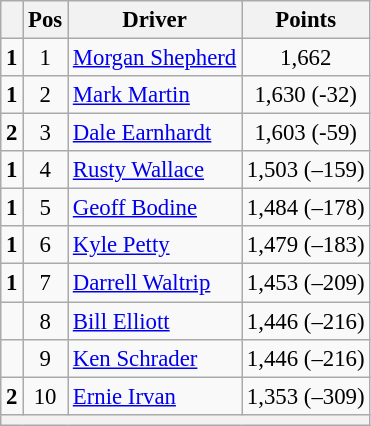<table class="wikitable" style="font-size: 95%;">
<tr>
<th></th>
<th>Pos</th>
<th>Driver</th>
<th>Points</th>
</tr>
<tr>
<td align="left">  <strong>1</strong></td>
<td style="text-align:center;">1</td>
<td><a href='#'>Morgan Shepherd</a></td>
<td style="text-align:center;">1,662</td>
</tr>
<tr>
<td align="left">  <strong>1</strong></td>
<td style="text-align:center;">2</td>
<td><a href='#'>Mark Martin</a></td>
<td style="text-align:center;">1,630 (-32)</td>
</tr>
<tr>
<td align="left">  <strong>2</strong></td>
<td style="text-align:center;">3</td>
<td><a href='#'>Dale Earnhardt</a></td>
<td style="text-align:center;">1,603 (-59)</td>
</tr>
<tr>
<td align="left">  <strong>1</strong></td>
<td style="text-align:center;">4</td>
<td><a href='#'>Rusty Wallace</a></td>
<td style="text-align:center;">1,503 (–159)</td>
</tr>
<tr>
<td align="left">  <strong>1</strong></td>
<td style="text-align:center;">5</td>
<td><a href='#'>Geoff Bodine</a></td>
<td style="text-align:center;">1,484 (–178)</td>
</tr>
<tr>
<td align="left">  <strong>1</strong></td>
<td style="text-align:center;">6</td>
<td><a href='#'>Kyle Petty</a></td>
<td style="text-align:center;">1,479 (–183)</td>
</tr>
<tr>
<td align="left">  <strong>1</strong></td>
<td style="text-align:center;">7</td>
<td><a href='#'>Darrell Waltrip</a></td>
<td style="text-align:center;">1,453 (–209)</td>
</tr>
<tr>
<td align="left"></td>
<td style="text-align:center;">8</td>
<td><a href='#'>Bill Elliott</a></td>
<td style="text-align:center;">1,446 (–216)</td>
</tr>
<tr>
<td align="left"></td>
<td style="text-align:center;">9</td>
<td><a href='#'>Ken Schrader</a></td>
<td style="text-align:center;">1,446 (–216)</td>
</tr>
<tr>
<td align="left">  <strong>2</strong></td>
<td style="text-align:center;">10</td>
<td><a href='#'>Ernie Irvan</a></td>
<td style="text-align:center;">1,353 (–309)</td>
</tr>
<tr class="sortbottom">
<th colspan="9"></th>
</tr>
</table>
